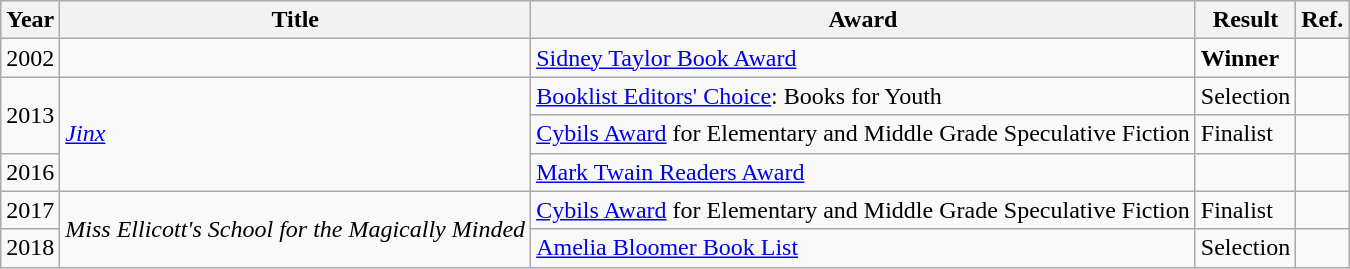<table class="wikitable sortable mw-collapsible">
<tr>
<th>Year</th>
<th>Title</th>
<th>Award</th>
<th>Result</th>
<th>Ref.</th>
</tr>
<tr>
<td>2002</td>
<td><em></em></td>
<td><a href='#'>Sidney Taylor Book Award</a></td>
<td><strong>Winner</strong></td>
<td></td>
</tr>
<tr>
<td rowspan="2">2013</td>
<td rowspan="3"><em><a href='#'>Jinx</a></em></td>
<td><a href='#'>Booklist Editors' Choice</a>: Books for Youth</td>
<td>Selection</td>
<td></td>
</tr>
<tr>
<td><a href='#'>Cybils Award</a> for Elementary and Middle Grade Speculative Fiction</td>
<td>Finalist</td>
<td></td>
</tr>
<tr>
<td>2016</td>
<td><a href='#'>Mark Twain Readers Award</a></td>
<td></td>
<td></td>
</tr>
<tr>
<td>2017</td>
<td rowspan="2"><em>Miss Ellicott's School for the Magically Minded</em></td>
<td><a href='#'>Cybils Award</a> for Elementary and Middle Grade Speculative Fiction</td>
<td>Finalist</td>
<td></td>
</tr>
<tr>
<td>2018</td>
<td><a href='#'>Amelia Bloomer Book List</a></td>
<td>Selection</td>
<td></td>
</tr>
</table>
